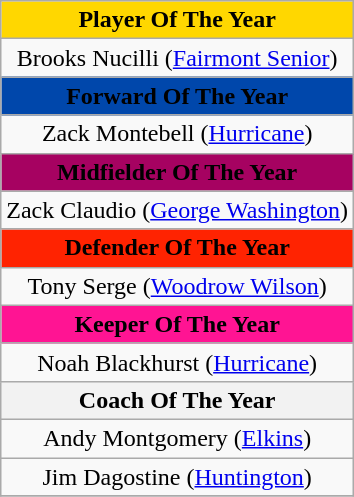<table class="wikitable" style="text-align:center">
<tr>
<th colspan="3" style="background-color: gold">Player Of The Year</th>
</tr>
<tr>
<td colspan="3">Brooks Nucilli (<a href='#'>Fairmont Senior</a>)</td>
</tr>
<tr>
<th colspan="3" style="background-color: #0047AB">Forward Of The Year</th>
</tr>
<tr>
<td colspan="3">Zack Montebell (<a href='#'>Hurricane</a>)</td>
</tr>
<tr>
<th colspan="3" style="background-color: #a60261">Midfielder Of The Year</th>
</tr>
<tr>
<td colspan="3">Zack Claudio (<a href='#'>George Washington</a>)</td>
</tr>
<tr>
<th colspan="3" style="background-color: #ff2301">Defender Of The Year</th>
</tr>
<tr>
<td colspan="3">Tony Serge (<a href='#'>Woodrow Wilson</a>)</td>
</tr>
<tr>
<th colspan="3" style="background-color: #ff1493">Keeper Of The Year</th>
</tr>
<tr>
<td colspan="3">Noah Blackhurst (<a href='#'>Hurricane</a>)</td>
</tr>
<tr>
<th colspan="3">Coach Of The Year</th>
</tr>
<tr>
<td colspan="3">Andy Montgomery  (<a href='#'>Elkins</a>)</td>
</tr>
<tr>
<td colspan="3">Jim Dagostine  (<a href='#'>Huntington</a>)</td>
</tr>
<tr>
</tr>
</table>
